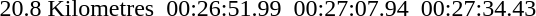<table>
<tr>
<td>20.8 Kilometres<br></td>
<td></td>
<td>00:26:51.99</td>
<td></td>
<td>00:27:07.94</td>
<td></td>
<td>00:27:34.43</td>
</tr>
<tr \>
</tr>
</table>
